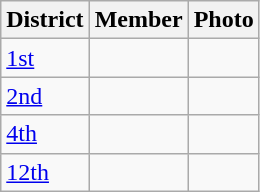<table class="wikitable sortable">
<tr>
<th>District</th>
<th>Member</th>
<th>Photo</th>
</tr>
<tr>
<td><a href='#'>1st</a></td>
<td></td>
<td></td>
</tr>
<tr>
<td><a href='#'>2nd</a></td>
<td></td>
<td></td>
</tr>
<tr>
<td><a href='#'>4th</a></td>
<td></td>
<td></td>
</tr>
<tr>
<td><a href='#'>12th</a></td>
<td></td>
<td></td>
</tr>
</table>
